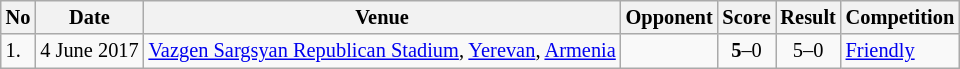<table class="wikitable" style="font-size:85%;">
<tr>
<th>No</th>
<th>Date</th>
<th>Venue</th>
<th>Opponent</th>
<th>Score</th>
<th>Result</th>
<th>Competition</th>
</tr>
<tr>
<td>1.</td>
<td>4 June 2017</td>
<td><a href='#'>Vazgen Sargsyan Republican Stadium</a>, <a href='#'>Yerevan</a>, <a href='#'>Armenia</a></td>
<td></td>
<td align=center><strong>5</strong>–0</td>
<td align=center>5–0</td>
<td><a href='#'>Friendly</a></td>
</tr>
</table>
